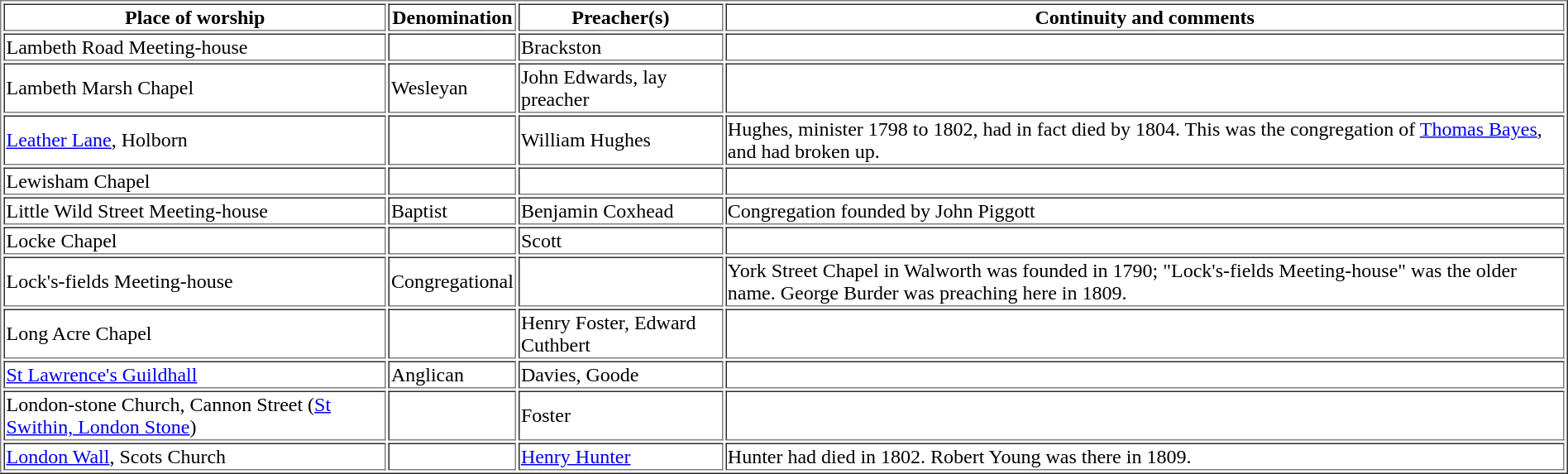<table border=1>
<tr>
<th>Place of worship</th>
<th>Denomination</th>
<th>Preacher(s)</th>
<th>Continuity and comments</th>
</tr>
<tr>
<td>Lambeth Road Meeting-house</td>
<td></td>
<td>Brackston</td>
<td></td>
</tr>
<tr>
<td>Lambeth Marsh Chapel</td>
<td>Wesleyan</td>
<td>John Edwards, lay preacher</td>
<td></td>
</tr>
<tr>
<td><a href='#'>Leather Lane</a>, Holborn</td>
<td></td>
<td>William Hughes</td>
<td>Hughes, minister 1798 to 1802, had in fact died by 1804. This was the congregation of <a href='#'>Thomas Bayes</a>, and had broken up.</td>
</tr>
<tr>
<td>Lewisham Chapel</td>
<td></td>
<td></td>
<td></td>
</tr>
<tr>
<td>Little Wild Street Meeting-house</td>
<td>Baptist</td>
<td>Benjamin Coxhead</td>
<td>Congregation founded by John Piggott</td>
</tr>
<tr>
<td>Locke Chapel</td>
<td></td>
<td>Scott</td>
<td></td>
</tr>
<tr>
<td>Lock's-fields Meeting-house</td>
<td>Congregational</td>
<td></td>
<td>York Street Chapel in Walworth was founded in 1790; "Lock's-fields Meeting-house" was the older name. George Burder was preaching here in 1809.</td>
</tr>
<tr>
<td>Long Acre Chapel</td>
<td></td>
<td>Henry Foster, Edward Cuthbert</td>
<td></td>
</tr>
<tr>
<td><a href='#'>St Lawrence's Guildhall</a></td>
<td>Anglican</td>
<td>Davies, Goode</td>
<td></td>
</tr>
<tr>
<td>London-stone Church, Cannon Street (<a href='#'>St Swithin, London Stone</a>)</td>
<td></td>
<td>Foster</td>
<td></td>
</tr>
<tr>
<td><a href='#'>London Wall</a>, Scots Church</td>
<td></td>
<td><a href='#'>Henry Hunter</a></td>
<td>Hunter had died in 1802. Robert Young was there in 1809.</td>
</tr>
</table>
